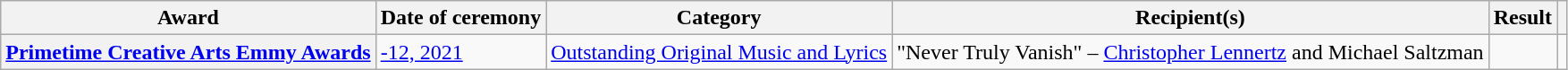<table class="wikitable plainrowheaders sortable">
<tr>
<th scope="col">Award</th>
<th scope="col">Date of ceremony</th>
<th scope="col">Category</th>
<th scope="col">Recipient(s)</th>
<th scope="col">Result</th>
<th scope="col" class="unsortable"></th>
</tr>
<tr>
<th scope="row" style="text-align:center;"><a href='#'>Primetime Creative Arts Emmy Awards</a></th>
<td><a href='#'>-12, 2021</a></td>
<td><a href='#'>Outstanding Original Music and Lyrics</a></td>
<td data-sort-value="Never Truly Vanish">"Never Truly Vanish" – <a href='#'>Christopher Lennertz</a> and Michael Saltzman</td>
<td></td>
<td scope="row" style="text-align:center;"></td>
</tr>
</table>
